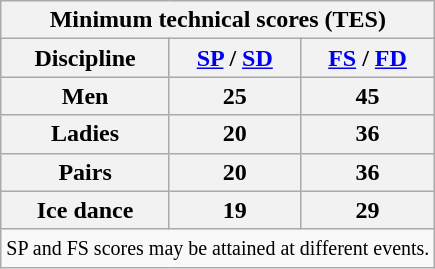<table class="wikitable">
<tr>
<th colspan=3 align=center>Minimum technical scores (TES)</th>
</tr>
<tr bgcolor=b0c4de align=center>
<th>Discipline</th>
<th><a href='#'>SP</a> / <a href='#'>SD</a></th>
<th><a href='#'>FS</a> / <a href='#'>FD</a></th>
</tr>
<tr>
<th>Men</th>
<th>25</th>
<th>45</th>
</tr>
<tr>
<th>Ladies</th>
<th>20</th>
<th>36</th>
</tr>
<tr>
<th>Pairs</th>
<th>20</th>
<th>36</th>
</tr>
<tr>
<th>Ice dance</th>
<th>19</th>
<th>29</th>
</tr>
<tr>
<td colspan=3 align=center><small> SP and FS scores may be attained at different events. </small></td>
</tr>
</table>
